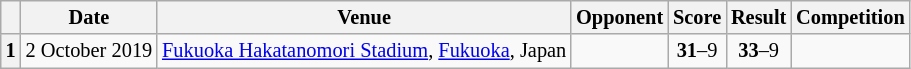<table class="wikitable plainrowheaders" style="font-size:85%;">
<tr>
<th scope=col></th>
<th scope=col data-sort-type=date>Date</th>
<th scope=col>Venue</th>
<th scope=col>Opponent</th>
<th scope=col>Score</th>
<th scope=col>Result</th>
<th scope=col>Competition</th>
</tr>
<tr>
<th scope=row>1</th>
<td>2 October 2019</td>
<td><a href='#'>Fukuoka Hakatanomori Stadium</a>, <a href='#'>Fukuoka</a>, Japan</td>
<td></td>
<td align=center><strong>31</strong>–9</td>
<td align=center><strong>33</strong>–9</td>
<td></td>
</tr>
</table>
